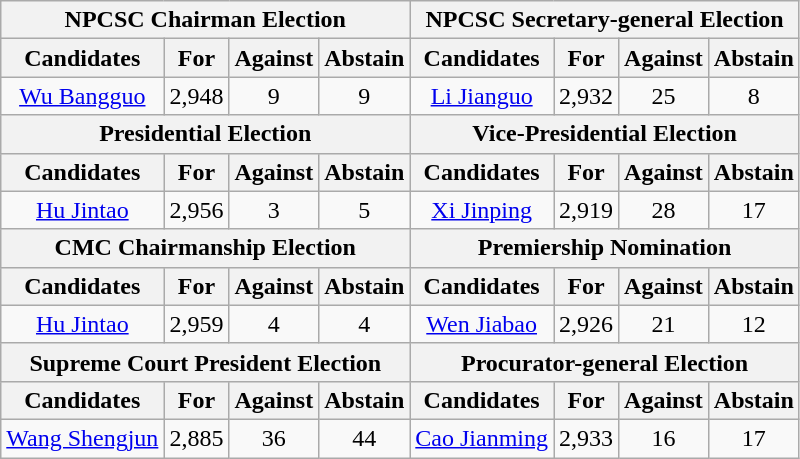<table class="wikitable" style="text-align: center;">
<tr>
<th colspan=4>NPCSC Chairman Election</th>
<th colspan=4>NPCSC Secretary-general Election</th>
</tr>
<tr>
<th>Candidates</th>
<th>For</th>
<th>Against</th>
<th>Abstain</th>
<th>Candidates</th>
<th>For</th>
<th>Against</th>
<th>Abstain</th>
</tr>
<tr>
<td><a href='#'>Wu Bangguo</a> </td>
<td>2,948</td>
<td>9</td>
<td>9</td>
<td><a href='#'>Li Jianguo</a> </td>
<td>2,932</td>
<td>25</td>
<td>8</td>
</tr>
<tr>
<th colspan=4>Presidential Election</th>
<th colspan=4>Vice-Presidential Election</th>
</tr>
<tr>
<th>Candidates</th>
<th>For</th>
<th>Against</th>
<th>Abstain</th>
<th>Candidates</th>
<th>For</th>
<th>Against</th>
<th>Abstain</th>
</tr>
<tr>
<td><a href='#'>Hu Jintao</a> </td>
<td>2,956</td>
<td>3</td>
<td>5</td>
<td><a href='#'>Xi Jinping</a> </td>
<td>2,919</td>
<td>28</td>
<td>17</td>
</tr>
<tr>
<th colspan=4>CMC Chairmanship Election</th>
<th colspan=4>Premiership Nomination</th>
</tr>
<tr>
<th>Candidates</th>
<th>For</th>
<th>Against</th>
<th>Abstain</th>
<th>Candidates</th>
<th>For</th>
<th>Against</th>
<th>Abstain</th>
</tr>
<tr>
<td><a href='#'>Hu Jintao</a> </td>
<td>2,959</td>
<td>4</td>
<td>4</td>
<td><a href='#'>Wen Jiabao</a> </td>
<td>2,926</td>
<td>21</td>
<td>12</td>
</tr>
<tr>
<th colspan=4>Supreme Court President Election</th>
<th colspan=4>Procurator-general Election</th>
</tr>
<tr>
<th>Candidates</th>
<th>For</th>
<th>Against</th>
<th>Abstain</th>
<th>Candidates</th>
<th>For</th>
<th>Against</th>
<th>Abstain</th>
</tr>
<tr>
<td><a href='#'>Wang Shengjun</a> </td>
<td>2,885</td>
<td>36</td>
<td>44</td>
<td><a href='#'>Cao Jianming</a> </td>
<td>2,933</td>
<td>16</td>
<td>17</td>
</tr>
</table>
